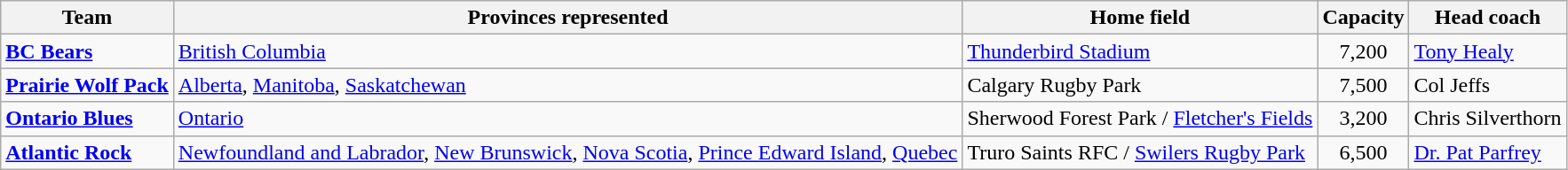<table class="wikitable">
<tr>
<th>Team</th>
<th>Provinces represented</th>
<th>Home field</th>
<th>Capacity</th>
<th>Head coach</th>
</tr>
<tr>
<td><strong><a href='#'>BC Bears</a></strong></td>
<td><a href='#'>British Columbia</a></td>
<td><a href='#'>Thunderbird Stadium</a></td>
<td align=center>7,200</td>
<td><a href='#'>Tony Healy</a></td>
</tr>
<tr>
<td><strong><a href='#'>Prairie Wolf Pack</a></strong></td>
<td><a href='#'>Alberta</a>, <a href='#'>Manitoba</a>, <a href='#'>Saskatchewan</a></td>
<td>Calgary Rugby Park</td>
<td align=center>7,500</td>
<td>Col Jeffs</td>
</tr>
<tr>
<td><strong><a href='#'>Ontario Blues</a></strong></td>
<td><a href='#'>Ontario</a></td>
<td>Sherwood Forest Park / <a href='#'>Fletcher's Fields</a></td>
<td align=center>3,200</td>
<td>Chris Silverthorn</td>
</tr>
<tr>
<td><strong><a href='#'>Atlantic Rock</a></strong></td>
<td><a href='#'>Newfoundland and Labrador</a>, <a href='#'>New Brunswick</a>, <a href='#'>Nova Scotia</a>, <a href='#'>Prince Edward Island</a>, <a href='#'>Quebec</a></td>
<td>Truro Saints RFC / <a href='#'>Swilers Rugby Park</a></td>
<td align=center>6,500</td>
<td><a href='#'>Dr. Pat Parfrey</a></td>
</tr>
</table>
